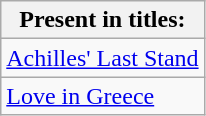<table class="wikitable">
<tr>
<th>Present in titles:</th>
</tr>
<tr>
<td><a href='#'>Achilles' Last Stand</a></td>
</tr>
<tr>
<td><a href='#'>Love in Greece</a></td>
</tr>
</table>
